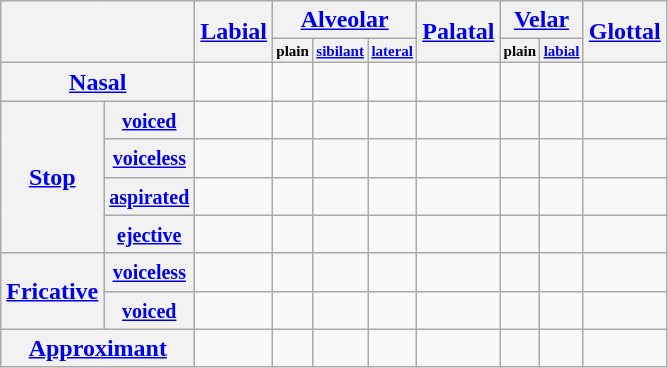<table class="wikitable" style="text-align: center;">
<tr>
<th rowspan="2" colspan="2"></th>
<th rowspan="2"><a href='#'>Labial</a></th>
<th colspan="3"><a href='#'>Alveolar</a></th>
<th rowspan="2"><a href='#'>Palatal</a></th>
<th colspan="2"><a href='#'>Velar</a></th>
<th rowspan="2"><a href='#'>Glottal</a></th>
</tr>
<tr style="font-size: x-small;">
<th>plain</th>
<th><a href='#'>sibilant</a></th>
<th><a href='#'>lateral</a></th>
<th>plain</th>
<th><a href='#'>labial</a></th>
</tr>
<tr>
<th colspan="2"><a href='#'>Nasal</a></th>
<td></td>
<td></td>
<td></td>
<td></td>
<td></td>
<td></td>
<td></td>
<td></td>
</tr>
<tr>
<th rowspan="4"><a href='#'>Stop</a></th>
<th><small><a href='#'>voiced</a></small></th>
<td></td>
<td></td>
<td></td>
<td></td>
<td></td>
<td></td>
<td></td>
<td></td>
</tr>
<tr>
<th><small><a href='#'>voiceless</a></small></th>
<td></td>
<td></td>
<td></td>
<td></td>
<td></td>
<td></td>
<td></td>
<td></td>
</tr>
<tr>
<th><small><a href='#'>aspirated</a></small></th>
<td></td>
<td></td>
<td></td>
<td></td>
<td></td>
<td></td>
<td></td>
<td></td>
</tr>
<tr>
<th><small><a href='#'>ejective</a></small></th>
<td></td>
<td></td>
<td></td>
<td></td>
<td></td>
<td></td>
<td></td>
<td></td>
</tr>
<tr>
<th rowspan="2"><a href='#'>Fricative</a></th>
<th><small><a href='#'>voiceless</a></small></th>
<td></td>
<td></td>
<td></td>
<td></td>
<td></td>
<td></td>
<td></td>
<td></td>
</tr>
<tr>
<th><small><a href='#'>voiced</a></small></th>
<td></td>
<td></td>
<td></td>
<td></td>
<td></td>
<td></td>
<td></td>
<td></td>
</tr>
<tr>
<th colspan="2"><a href='#'>Approximant</a></th>
<td></td>
<td></td>
<td></td>
<td></td>
<td></td>
<td></td>
<td></td>
<td></td>
</tr>
</table>
